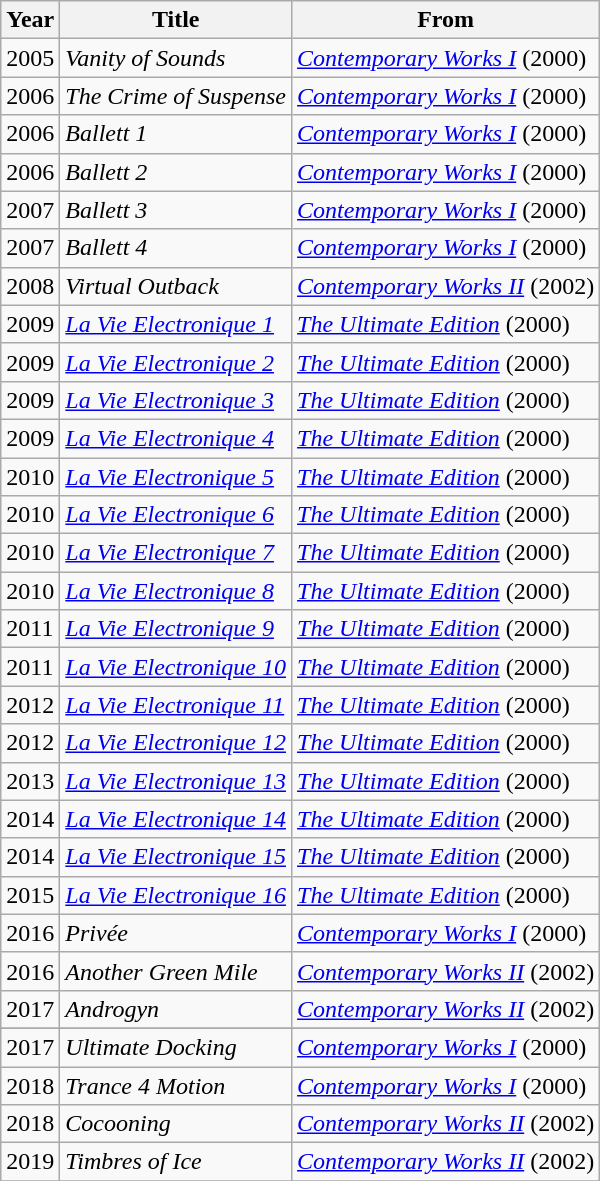<table class="wikitable">
<tr>
<th>Year</th>
<th>Title</th>
<th>From</th>
</tr>
<tr>
<td>2005</td>
<td><em>Vanity of Sounds</em></td>
<td><em><a href='#'>Contemporary Works I</a></em> (2000)</td>
</tr>
<tr>
<td>2006</td>
<td><em>The Crime of Suspense</em></td>
<td><em><a href='#'>Contemporary Works I</a></em> (2000)</td>
</tr>
<tr>
<td>2006</td>
<td><em>Ballett 1</em></td>
<td><em><a href='#'>Contemporary Works I</a></em> (2000)</td>
</tr>
<tr>
<td>2006</td>
<td><em>Ballett 2</em></td>
<td><em><a href='#'>Contemporary Works I</a></em> (2000)</td>
</tr>
<tr>
<td>2007</td>
<td><em>Ballett 3</em></td>
<td><em><a href='#'>Contemporary Works I</a></em> (2000)</td>
</tr>
<tr>
<td>2007</td>
<td><em>Ballett 4</em></td>
<td><em><a href='#'>Contemporary Works I</a></em> (2000)</td>
</tr>
<tr>
<td>2008</td>
<td><em>Virtual Outback</em></td>
<td><em><a href='#'>Contemporary Works II</a></em> (2002)</td>
</tr>
<tr>
<td>2009</td>
<td><em><a href='#'>La Vie Electronique 1</a></em></td>
<td><em><a href='#'>The Ultimate Edition</a></em> (2000)</td>
</tr>
<tr>
<td>2009</td>
<td><em><a href='#'>La Vie Electronique 2</a></em></td>
<td><em><a href='#'>The Ultimate Edition</a></em> (2000)</td>
</tr>
<tr>
<td>2009</td>
<td><em><a href='#'>La Vie Electronique 3</a></em></td>
<td><em><a href='#'>The Ultimate Edition</a></em> (2000)</td>
</tr>
<tr>
<td>2009</td>
<td><em><a href='#'>La Vie Electronique 4</a></em></td>
<td><em><a href='#'>The Ultimate Edition</a></em> (2000)</td>
</tr>
<tr>
<td>2010</td>
<td><em><a href='#'>La Vie Electronique 5</a></em></td>
<td><em><a href='#'>The Ultimate Edition</a></em> (2000)</td>
</tr>
<tr>
<td>2010</td>
<td><em><a href='#'>La Vie Electronique 6</a></em></td>
<td><em><a href='#'>The Ultimate Edition</a></em> (2000)</td>
</tr>
<tr>
<td>2010</td>
<td><em><a href='#'>La Vie Electronique 7</a></em></td>
<td><em><a href='#'>The Ultimate Edition</a></em> (2000)</td>
</tr>
<tr>
<td>2010</td>
<td><em><a href='#'>La Vie Electronique 8</a></em></td>
<td><em><a href='#'>The Ultimate Edition</a></em> (2000)</td>
</tr>
<tr>
<td>2011</td>
<td><em><a href='#'>La Vie Electronique 9</a></em></td>
<td><em><a href='#'>The Ultimate Edition</a></em> (2000)</td>
</tr>
<tr>
<td>2011</td>
<td><em><a href='#'>La Vie Electronique 10</a></em></td>
<td><em><a href='#'>The Ultimate Edition</a></em> (2000)</td>
</tr>
<tr>
<td>2012</td>
<td><em><a href='#'>La Vie Electronique 11</a></em></td>
<td><em><a href='#'>The Ultimate Edition</a></em> (2000)</td>
</tr>
<tr>
<td>2012</td>
<td><em><a href='#'>La Vie Electronique 12</a></em></td>
<td><em><a href='#'>The Ultimate Edition</a></em> (2000)</td>
</tr>
<tr>
<td>2013</td>
<td><em><a href='#'>La Vie Electronique 13</a></em></td>
<td><em><a href='#'>The Ultimate Edition</a></em> (2000)</td>
</tr>
<tr>
<td>2014</td>
<td><em><a href='#'>La Vie Electronique 14</a></em></td>
<td><em><a href='#'>The Ultimate Edition</a></em> (2000)</td>
</tr>
<tr>
<td>2014</td>
<td><em><a href='#'>La Vie Electronique 15</a></em></td>
<td><em><a href='#'>The Ultimate Edition</a></em> (2000)</td>
</tr>
<tr>
<td>2015</td>
<td><em><a href='#'>La Vie Electronique 16</a></em></td>
<td><em><a href='#'>The Ultimate Edition</a></em> (2000)</td>
</tr>
<tr>
<td>2016</td>
<td><em>Privée</em></td>
<td><em><a href='#'>Contemporary Works I</a></em> (2000)</td>
</tr>
<tr>
<td>2016</td>
<td><em>Another Green Mile</em></td>
<td><em><a href='#'>Contemporary Works II</a></em> (2002)</td>
</tr>
<tr>
<td>2017</td>
<td><em>Androgyn</em></td>
<td><em><a href='#'>Contemporary Works II</a></em> (2002)</td>
</tr>
<tr>
</tr>
<tr>
<td>2017</td>
<td><em>Ultimate Docking</em></td>
<td><em><a href='#'>Contemporary Works I</a></em> (2000)</td>
</tr>
<tr>
<td>2018</td>
<td><em>Trance 4 Motion</em></td>
<td><em><a href='#'>Contemporary Works I</a></em> (2000)</td>
</tr>
<tr>
<td>2018</td>
<td><em>Cocooning</em></td>
<td><em><a href='#'>Contemporary Works II</a></em> (2002)</td>
</tr>
<tr>
<td>2019</td>
<td><em>Timbres of Ice</em></td>
<td><em><a href='#'>Contemporary Works II</a></em> (2002)</td>
</tr>
<tr>
</tr>
</table>
